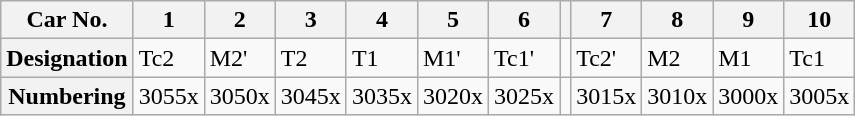<table class="wikitable">
<tr>
<th>Car No.</th>
<th>1</th>
<th>2</th>
<th>3</th>
<th>4</th>
<th>5</th>
<th>6</th>
<th></th>
<th>7</th>
<th>8</th>
<th>9</th>
<th>10</th>
</tr>
<tr>
<th>Designation</th>
<td>Tc2</td>
<td>M2'</td>
<td>T2</td>
<td>T1</td>
<td>M1'</td>
<td>Tc1'</td>
<td></td>
<td>Tc2'</td>
<td>M2</td>
<td>M1</td>
<td>Tc1</td>
</tr>
<tr>
<th>Numbering</th>
<td>3055x</td>
<td>3050x</td>
<td>3045x</td>
<td>3035x</td>
<td>3020x</td>
<td>3025x</td>
<td></td>
<td>3015x</td>
<td>3010x</td>
<td>3000x</td>
<td>3005x</td>
</tr>
</table>
